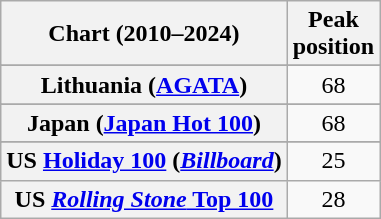<table class="wikitable sortable plainrowheaders" style="text-align:center">
<tr>
<th scope="col">Chart (2010–2024)</th>
<th scope="col">Peak<br>position</th>
</tr>
<tr>
</tr>
<tr>
</tr>
<tr>
<th scope="row">Lithuania (<a href='#'>AGATA</a>)</th>
<td>68</td>
</tr>
<tr>
</tr>
<tr>
<th scope="row">Japan (<a href='#'>Japan Hot 100</a>)</th>
<td>68</td>
</tr>
<tr>
</tr>
<tr>
</tr>
<tr>
</tr>
<tr>
</tr>
<tr>
<th scope="row">US <a href='#'>Holiday 100</a> (<em><a href='#'>Billboard</a></em>)</th>
<td>25</td>
</tr>
<tr>
<th scope="row">US <a href='#'><em>Rolling Stone</em> Top 100</a></th>
<td>28</td>
</tr>
</table>
